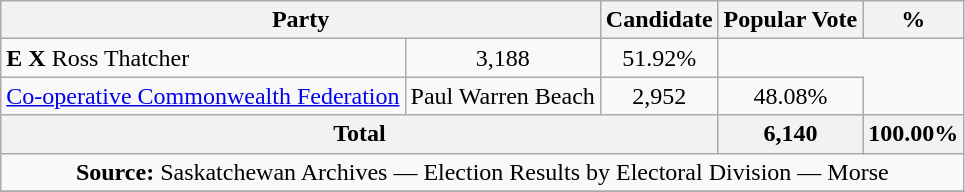<table class="wikitable">
<tr>
<th colspan="2">Party</th>
<th>Candidate</th>
<th>Popular Vote</th>
<th>%</th>
</tr>
<tr>
<td><strong>E</strong> <strong>X</strong> Ross Thatcher</td>
<td align=center>3,188</td>
<td align=center>51.92%</td>
</tr>
<tr>
<td><a href='#'>Co-operative Commonwealth Federation</a></td>
<td>Paul Warren Beach</td>
<td align=center>2,952</td>
<td align=center>48.08%</td>
</tr>
<tr>
<th colspan=3>Total</th>
<th>6,140</th>
<th>100.00%</th>
</tr>
<tr>
<td align="center" colspan=5><strong>Source:</strong> Saskatchewan Archives — Election Results by Electoral Division — Morse</td>
</tr>
<tr>
</tr>
</table>
